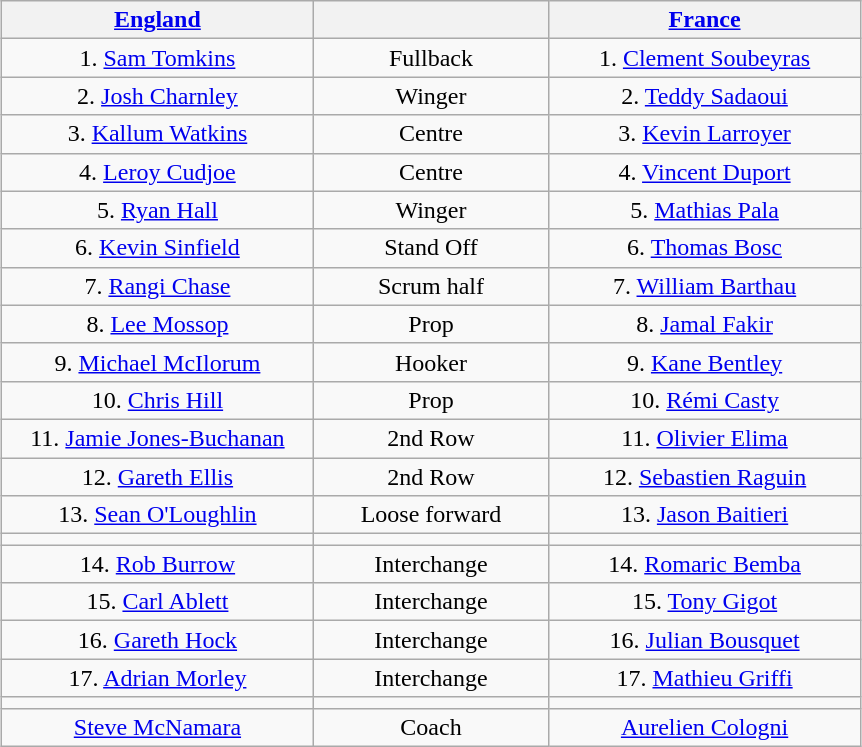<table class="wikitable" style="margin: 1em auto 1em auto">
<tr>
<th width="200"> <a href='#'>England</a></th>
<th width="150"></th>
<th width="200"> <a href='#'>France</a></th>
</tr>
<tr>
<td align="center" colspan="1">1. <a href='#'>Sam Tomkins</a></td>
<td align="center" colspan="1">Fullback</td>
<td align="center" colspan="1">1. <a href='#'>Clement Soubeyras</a></td>
</tr>
<tr>
<td align="center" colspan="1">2. <a href='#'>Josh Charnley</a></td>
<td align="center" colspan="1">Winger</td>
<td align="center" colspan="1">2. <a href='#'>Teddy Sadaoui</a></td>
</tr>
<tr>
<td align="center" colspan="1">3. <a href='#'>Kallum Watkins</a></td>
<td align="center" colspan="1">Centre</td>
<td align="center" colspan="1">3. <a href='#'>Kevin Larroyer</a></td>
</tr>
<tr>
<td align="center" colspan="1">4. <a href='#'>Leroy Cudjoe</a></td>
<td align="center" colspan="1">Centre</td>
<td align="center" colspan="1">4. <a href='#'>Vincent Duport</a></td>
</tr>
<tr>
<td align="center" colspan="1">5. <a href='#'>Ryan Hall</a></td>
<td align="center" colspan="1">Winger</td>
<td align="center" colspan="1">5. <a href='#'>Mathias Pala</a></td>
</tr>
<tr>
<td align="center" colspan="1">6. <a href='#'>Kevin Sinfield</a></td>
<td align="center" colspan="1">Stand Off</td>
<td align="center" colspan="1">6. <a href='#'>Thomas Bosc</a></td>
</tr>
<tr>
<td align="center" colspan="1">7. <a href='#'>Rangi Chase</a></td>
<td align="center" colspan="1">Scrum half</td>
<td align="center" colspan="1">7. <a href='#'>William Barthau</a></td>
</tr>
<tr>
<td align="center" colspan="1">8. <a href='#'>Lee Mossop</a></td>
<td align="center" colspan="1">Prop</td>
<td align="center" colspan="1">8. <a href='#'>Jamal Fakir</a></td>
</tr>
<tr>
<td align="center" colspan="1">9. <a href='#'>Michael McIlorum</a></td>
<td align="center" colspan="1">Hooker</td>
<td align="center" colspan="1">9. <a href='#'>Kane Bentley</a></td>
</tr>
<tr>
<td align="center" colspan="1">10. <a href='#'>Chris Hill</a></td>
<td align="center" colspan="1">Prop</td>
<td align="center" colspan="1">10. <a href='#'>Rémi Casty</a></td>
</tr>
<tr>
<td align="center" colspan="1">11. <a href='#'>Jamie Jones-Buchanan</a></td>
<td align="center" colspan="1">2nd Row</td>
<td align="center" colspan="1">11. <a href='#'>Olivier Elima</a></td>
</tr>
<tr>
<td align="center" colspan="1">12. <a href='#'>Gareth Ellis</a></td>
<td align="center" colspan="1">2nd Row</td>
<td align="center" colspan="1">12. <a href='#'>Sebastien Raguin</a></td>
</tr>
<tr>
<td align="center" colspan="1">13. <a href='#'>Sean O'Loughlin</a></td>
<td align="center" colspan="1">Loose forward</td>
<td align="center" colspan="1">13. <a href='#'>Jason Baitieri</a></td>
</tr>
<tr>
<td align="center" colspan="1"></td>
<td align="center" colspan="1"></td>
<td align="center" colspan="1"></td>
</tr>
<tr>
<td align="center" colspan="1">14. <a href='#'>Rob Burrow</a></td>
<td align="center" colspan="1">Interchange</td>
<td align="center" colspan="1">14. <a href='#'>Romaric Bemba</a></td>
</tr>
<tr>
<td align="center" colspan="1">15. <a href='#'>Carl Ablett</a></td>
<td align="center" colspan="1">Interchange</td>
<td align="center" colspan="1">15. <a href='#'>Tony Gigot</a></td>
</tr>
<tr>
<td align="center" colspan="1">16. <a href='#'>Gareth Hock</a></td>
<td align="center" colspan="1">Interchange</td>
<td align="center" colspan="1">16. <a href='#'>Julian Bousquet</a></td>
</tr>
<tr>
<td align="center" colspan="1">17. <a href='#'>Adrian Morley</a></td>
<td align="center" colspan="1">Interchange</td>
<td align="center" colspan="1">17. <a href='#'>Mathieu Griffi</a></td>
</tr>
<tr>
<td align="center" colspan="1"></td>
<td align="center" colspan="1"></td>
<td align="center" colspan="1"></td>
</tr>
<tr>
<td align="center" colspan="1"><a href='#'>Steve McNamara</a></td>
<td align="center" colspan="1">Coach</td>
<td align="center" colspan="1"><a href='#'>Aurelien Cologni</a></td>
</tr>
</table>
